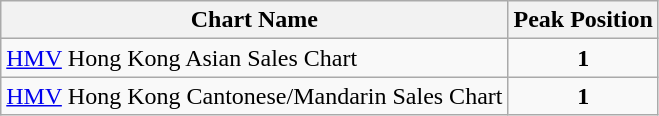<table class="wikitable">
<tr>
<th>Chart Name</th>
<th>Peak Position</th>
</tr>
<tr>
<td><a href='#'>HMV</a> Hong Kong Asian Sales Chart</td>
<td style="text-align:center;"><strong>1</strong></td>
</tr>
<tr>
<td><a href='#'>HMV</a> Hong Kong Cantonese/Mandarin Sales Chart</td>
<td style="text-align:center;"><strong>1</strong></td>
</tr>
</table>
